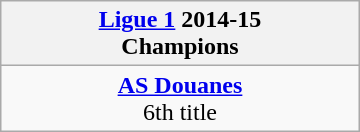<table class="wikitable" style="margin: 0 auto; width: 240px;">
<tr>
<th><a href='#'>Ligue 1</a> 2014-15<br>Champions</th>
</tr>
<tr>
<td align=center><strong><a href='#'>AS Douanes</a></strong><br>6th title</td>
</tr>
</table>
